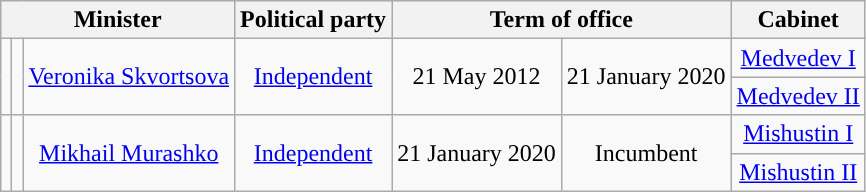<table class="wikitable" style="text-align:center;">
<tr>
<th colspan=3>Minister</th>
<th>Political party</th>
<th colspan=2>Term of office</th>
<th colspan=2>Cabinet</th>
</tr>
<tr>
<td rowspan=2 style="background: "></td>
<td rowspan=2></td>
<td rowspan=2><a href='#'>Veronika Skvortsova</a></td>
<td rowspan=2><a href='#'>Independent</a></td>
<td rowspan=2>21 May 2012</td>
<td rowspan=2>21 January 2020</td>
<td><a href='#'>Medvedev I</a></td>
</tr>
<tr>
<td><a href='#'>Medvedev II</a></td>
</tr>
<tr>
<td rowspan=2 style="background: "></td>
<td rowspan=2></td>
<td rowspan=2><a href='#'>Mikhail Murashko</a></td>
<td rowspan=2><a href='#'>Independent</a></td>
<td rowspan=2>21 January 2020</td>
<td rowspan=2>Incumbent</td>
<td><a href='#'>Mishustin I</a></td>
</tr>
<tr>
<td><a href='#'>Mishustin II</a></td>
</tr>
</table>
